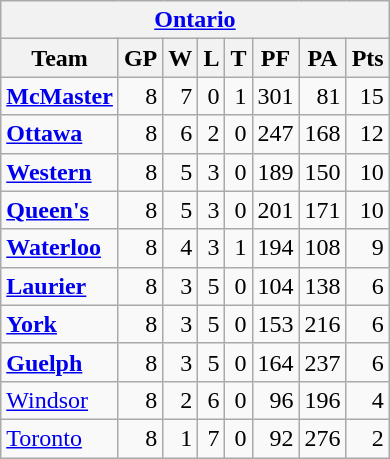<table class="wikitable" align="left">
<tr>
<th colspan="8"><a href='#'>Ontario</a></th>
</tr>
<tr>
<th>Team</th>
<th>GP</th>
<th>W</th>
<th>L</th>
<th>T</th>
<th>PF</th>
<th>PA</th>
<th>Pts</th>
</tr>
<tr align="right">
<td align="left"><strong><a href='#'>McMaster</a></strong></td>
<td>8</td>
<td>7</td>
<td>0</td>
<td>1</td>
<td>301</td>
<td>81</td>
<td>15</td>
</tr>
<tr align="right">
<td align="left"><strong><a href='#'>Ottawa</a></strong></td>
<td>8</td>
<td>6</td>
<td>2</td>
<td>0</td>
<td>247</td>
<td>168</td>
<td>12</td>
</tr>
<tr align="right">
<td align="left"><strong><a href='#'>Western</a></strong></td>
<td>8</td>
<td>5</td>
<td>3</td>
<td>0</td>
<td>189</td>
<td>150</td>
<td>10</td>
</tr>
<tr align="right">
<td align="left"><strong><a href='#'>Queen's</a></strong></td>
<td>8</td>
<td>5</td>
<td>3</td>
<td>0</td>
<td>201</td>
<td>171</td>
<td>10</td>
</tr>
<tr align="right">
<td align="left"><strong><a href='#'>Waterloo</a></strong></td>
<td>8</td>
<td>4</td>
<td>3</td>
<td>1</td>
<td>194</td>
<td>108</td>
<td>9</td>
</tr>
<tr align="right">
<td align="left"><strong><a href='#'>Laurier</a></strong></td>
<td>8</td>
<td>3</td>
<td>5</td>
<td>0</td>
<td>104</td>
<td>138</td>
<td>6</td>
</tr>
<tr align="right">
<td align="left"><strong><a href='#'>York</a></strong></td>
<td>8</td>
<td>3</td>
<td>5</td>
<td>0</td>
<td>153</td>
<td>216</td>
<td>6</td>
</tr>
<tr align="right">
<td align="left"><strong><a href='#'>Guelph</a></strong></td>
<td>8</td>
<td>3</td>
<td>5</td>
<td>0</td>
<td>164</td>
<td>237</td>
<td>6</td>
</tr>
<tr align="right">
<td align="left"><a href='#'>Windsor</a></td>
<td>8</td>
<td>2</td>
<td>6</td>
<td>0</td>
<td>96</td>
<td>196</td>
<td>4</td>
</tr>
<tr align="right">
<td align="left"><a href='#'>Toronto</a></td>
<td>8</td>
<td>1</td>
<td>7</td>
<td>0</td>
<td>92</td>
<td>276</td>
<td>2</td>
</tr>
</table>
